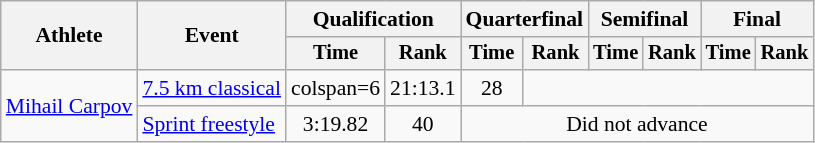<table class="wikitable" style="font-size:90%">
<tr>
<th rowspan="2">Athlete</th>
<th rowspan="2">Event</th>
<th colspan="2">Qualification</th>
<th colspan="2">Quarterfinal</th>
<th colspan="2">Semifinal</th>
<th colspan="2">Final</th>
</tr>
<tr style="font-size:95%">
<th>Time</th>
<th>Rank</th>
<th>Time</th>
<th>Rank</th>
<th>Time</th>
<th>Rank</th>
<th>Time</th>
<th>Rank</th>
</tr>
<tr align=center>
<td align=left rowspan=2><a href='#'>Mihail Carpov</a></td>
<td align=left><a href='#'>7.5 km classical</a></td>
<td>colspan=6</td>
<td>21:13.1</td>
<td>28</td>
</tr>
<tr align=center>
<td align=left><a href='#'>Sprint freestyle</a></td>
<td>3:19.82</td>
<td>40</td>
<td colspan=6>Did not advance</td>
</tr>
</table>
